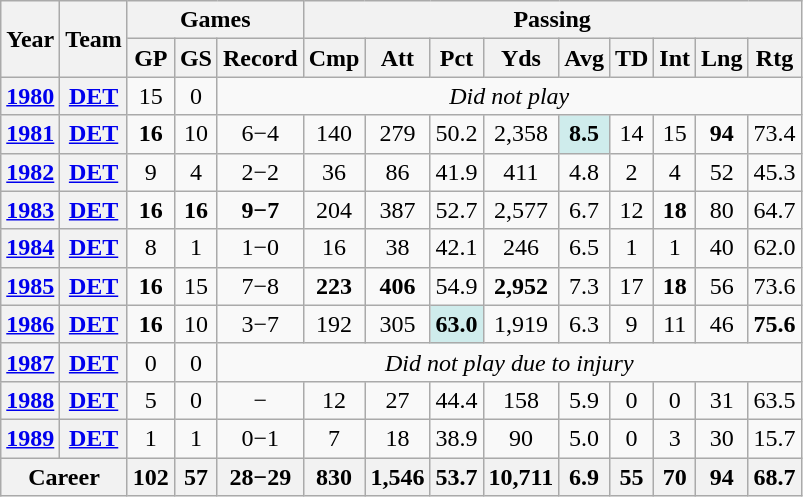<table class="wikitable" style="text-align:center">
<tr>
<th rowspan="2">Year</th>
<th rowspan="2">Team</th>
<th colspan="3">Games</th>
<th colspan="9">Passing</th>
</tr>
<tr>
<th>GP</th>
<th>GS</th>
<th>Record</th>
<th>Cmp</th>
<th>Att</th>
<th>Pct</th>
<th>Yds</th>
<th>Avg</th>
<th>TD</th>
<th>Int</th>
<th>Lng</th>
<th>Rtg</th>
</tr>
<tr>
<th><a href='#'>1980</a></th>
<th><a href='#'>DET</a></th>
<td>15</td>
<td>0</td>
<td colspan="10"><em>Did not play</em></td>
</tr>
<tr>
<th><a href='#'>1981</a></th>
<th><a href='#'>DET</a></th>
<td><strong>16</strong></td>
<td>10</td>
<td>6−4</td>
<td>140</td>
<td>279</td>
<td>50.2</td>
<td>2,358</td>
<td style="background:#cfecec;"><strong>8.5</strong></td>
<td>14</td>
<td>15</td>
<td><strong>94</strong></td>
<td>73.4</td>
</tr>
<tr>
<th><a href='#'>1982</a></th>
<th><a href='#'>DET</a></th>
<td>9</td>
<td>4</td>
<td>2−2</td>
<td>36</td>
<td>86</td>
<td>41.9</td>
<td>411</td>
<td>4.8</td>
<td>2</td>
<td>4</td>
<td>52</td>
<td>45.3</td>
</tr>
<tr>
<th><a href='#'>1983</a></th>
<th><a href='#'>DET</a></th>
<td><strong>16</strong></td>
<td><strong>16</strong></td>
<td><strong>9−7</strong></td>
<td>204</td>
<td>387</td>
<td>52.7</td>
<td>2,577</td>
<td>6.7</td>
<td>12</td>
<td><strong>18</strong></td>
<td>80</td>
<td>64.7</td>
</tr>
<tr>
<th><a href='#'>1984</a></th>
<th><a href='#'>DET</a></th>
<td>8</td>
<td>1</td>
<td>1−0</td>
<td>16</td>
<td>38</td>
<td>42.1</td>
<td>246</td>
<td>6.5</td>
<td>1</td>
<td>1</td>
<td>40</td>
<td>62.0</td>
</tr>
<tr>
<th><a href='#'>1985</a></th>
<th><a href='#'>DET</a></th>
<td><strong>16</strong></td>
<td>15</td>
<td>7−8</td>
<td><strong>223</strong></td>
<td><strong>406</strong></td>
<td>54.9</td>
<td><strong>2,952</strong></td>
<td>7.3</td>
<td>17</td>
<td><strong>18</strong></td>
<td>56</td>
<td>73.6</td>
</tr>
<tr>
<th><a href='#'>1986</a></th>
<th><a href='#'>DET</a></th>
<td><strong>16</strong></td>
<td>10</td>
<td>3−7</td>
<td>192</td>
<td>305</td>
<td style="background:#cfecec;"><strong>63.0</strong></td>
<td>1,919</td>
<td>6.3</td>
<td>9</td>
<td>11</td>
<td>46</td>
<td><strong>75.6</strong></td>
</tr>
<tr>
<th><a href='#'>1987</a></th>
<th><a href='#'>DET</a></th>
<td>0</td>
<td>0</td>
<td colspan="10"><em>Did not play due to injury</em></td>
</tr>
<tr>
<th><a href='#'>1988</a></th>
<th><a href='#'>DET</a></th>
<td>5</td>
<td>0</td>
<td>−</td>
<td>12</td>
<td>27</td>
<td>44.4</td>
<td>158</td>
<td>5.9</td>
<td>0</td>
<td>0</td>
<td>31</td>
<td>63.5</td>
</tr>
<tr>
<th><a href='#'>1989</a></th>
<th><a href='#'>DET</a></th>
<td>1</td>
<td>1</td>
<td>0−1</td>
<td>7</td>
<td>18</td>
<td>38.9</td>
<td>90</td>
<td>5.0</td>
<td>0</td>
<td>3</td>
<td>30</td>
<td>15.7</td>
</tr>
<tr>
<th colspan="2">Career</th>
<th>102</th>
<th>57</th>
<th>28−29</th>
<th>830</th>
<th>1,546</th>
<th>53.7</th>
<th>10,711</th>
<th>6.9</th>
<th>55</th>
<th>70</th>
<th>94</th>
<th>68.7</th>
</tr>
</table>
